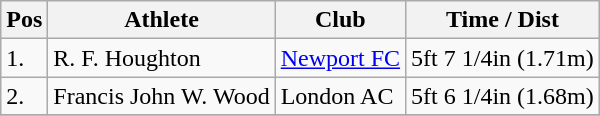<table class="wikitable">
<tr>
<th>Pos</th>
<th>Athlete</th>
<th>Club</th>
<th>Time / Dist</th>
</tr>
<tr>
<td>1.</td>
<td>R. F. Houghton</td>
<td><a href='#'>Newport FC</a></td>
<td>5ft 7 1/4in (1.71m)</td>
</tr>
<tr>
<td>2.</td>
<td>Francis John W. Wood</td>
<td>London AC</td>
<td>5ft 6 1/4in (1.68m)</td>
</tr>
<tr>
</tr>
</table>
